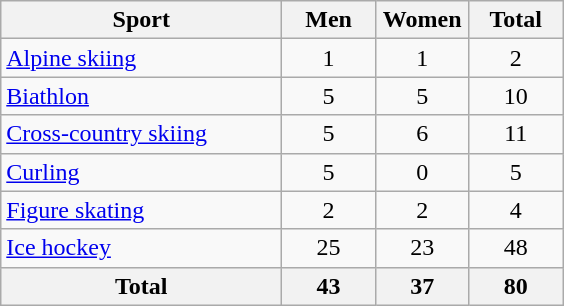<table class="wikitable sortable" style="text-align:center">
<tr>
<th width=180>Sport</th>
<th width=55>Men</th>
<th width=55>Women</th>
<th width=55>Total</th>
</tr>
<tr>
<td align=left><a href='#'>Alpine skiing</a></td>
<td>1</td>
<td>1</td>
<td>2</td>
</tr>
<tr>
<td align=left><a href='#'>Biathlon</a></td>
<td>5</td>
<td>5</td>
<td>10</td>
</tr>
<tr>
<td align=left><a href='#'>Cross-country skiing</a></td>
<td>5</td>
<td>6</td>
<td>11</td>
</tr>
<tr>
<td align=left><a href='#'>Curling</a></td>
<td>5</td>
<td>0</td>
<td>5</td>
</tr>
<tr>
<td align=left><a href='#'>Figure skating</a></td>
<td>2</td>
<td>2</td>
<td>4</td>
</tr>
<tr>
<td align=left><a href='#'>Ice hockey</a></td>
<td>25</td>
<td>23</td>
<td>48</td>
</tr>
<tr>
<th>Total</th>
<th>43</th>
<th>37</th>
<th>80</th>
</tr>
</table>
